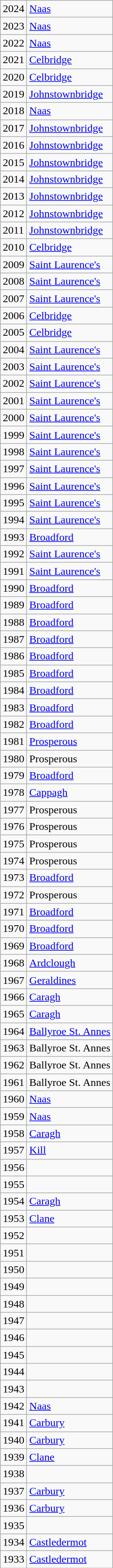<table class="wikitable">
<tr>
<td>2024</td>
<td><a href='#'>Naas</a></td>
</tr>
<tr>
<td>2023</td>
<td><a href='#'>Naas</a></td>
</tr>
<tr>
<td>2022</td>
<td><a href='#'>Naas</a></td>
</tr>
<tr>
<td>2021</td>
<td><a href='#'>Celbridge</a></td>
</tr>
<tr>
<td>2020</td>
<td><a href='#'>Celbridge</a></td>
</tr>
<tr>
<td>2019</td>
<td><a href='#'>Johnstownbridge</a></td>
</tr>
<tr>
<td>2018</td>
<td><a href='#'>Naas</a></td>
</tr>
<tr>
<td>2017</td>
<td><a href='#'>Johnstownbridge</a></td>
</tr>
<tr>
<td>2016</td>
<td><a href='#'>Johnstownbridge</a></td>
</tr>
<tr>
<td>2015</td>
<td><a href='#'>Johnstownbridge</a></td>
</tr>
<tr>
<td>2014</td>
<td><a href='#'>Johnstownbridge</a></td>
</tr>
<tr>
<td>2013</td>
<td><a href='#'>Johnstownbridge</a></td>
</tr>
<tr>
<td>2012</td>
<td><a href='#'>Johnstownbridge</a></td>
</tr>
<tr>
<td>2011</td>
<td><a href='#'>Johnstownbridge</a></td>
</tr>
<tr>
<td>2010</td>
<td><a href='#'>Celbridge</a></td>
</tr>
<tr>
<td>2009</td>
<td><a href='#'>Saint Laurence's</a></td>
</tr>
<tr>
<td>2008</td>
<td><a href='#'>Saint Laurence's</a></td>
</tr>
<tr>
<td>2007</td>
<td><a href='#'>Saint Laurence's</a></td>
</tr>
<tr>
<td>2006</td>
<td><a href='#'>Celbridge</a></td>
</tr>
<tr>
<td>2005</td>
<td><a href='#'>Celbridge</a></td>
</tr>
<tr>
<td>2004</td>
<td><a href='#'>Saint Laurence's</a></td>
</tr>
<tr>
<td>2003</td>
<td><a href='#'>Saint Laurence's</a></td>
</tr>
<tr>
<td>2002</td>
<td><a href='#'>Saint Laurence's</a></td>
</tr>
<tr>
<td>2001</td>
<td><a href='#'>Saint Laurence's</a></td>
</tr>
<tr>
<td>2000</td>
<td><a href='#'>Saint Laurence's</a></td>
</tr>
<tr>
<td>1999</td>
<td><a href='#'>Saint Laurence's</a></td>
</tr>
<tr>
<td>1998</td>
<td><a href='#'>Saint Laurence's</a></td>
</tr>
<tr>
<td>1997</td>
<td><a href='#'>Saint Laurence's</a></td>
</tr>
<tr>
<td>1996</td>
<td><a href='#'>Saint Laurence's</a></td>
</tr>
<tr>
<td>1995</td>
<td><a href='#'>Saint Laurence's</a></td>
</tr>
<tr>
<td>1994</td>
<td><a href='#'>Saint Laurence's</a></td>
</tr>
<tr>
<td>1993</td>
<td><a href='#'>Broadford</a></td>
</tr>
<tr>
<td>1992</td>
<td><a href='#'>Saint Laurence's</a></td>
</tr>
<tr>
<td>1991</td>
<td><a href='#'>Saint Laurence's</a></td>
</tr>
<tr>
<td>1990</td>
<td><a href='#'>Broadford</a></td>
</tr>
<tr>
<td>1989</td>
<td><a href='#'>Broadford</a></td>
</tr>
<tr>
<td>1988</td>
<td><a href='#'>Broadford</a></td>
</tr>
<tr>
<td>1987</td>
<td><a href='#'>Broadford</a></td>
</tr>
<tr>
<td>1986</td>
<td><a href='#'>Broadford</a></td>
</tr>
<tr>
<td>1985</td>
<td><a href='#'>Broadford</a></td>
</tr>
<tr>
<td>1984</td>
<td><a href='#'>Broadford</a></td>
</tr>
<tr>
<td>1983</td>
<td><a href='#'>Broadford</a></td>
</tr>
<tr>
<td>1982</td>
<td><a href='#'>Broadford</a></td>
</tr>
<tr>
<td>1981</td>
<td><a href='#'>Prosperous</a></td>
</tr>
<tr>
<td>1980</td>
<td>Prosperous</td>
</tr>
<tr>
<td>1979</td>
<td><a href='#'>Broadford</a></td>
</tr>
<tr>
<td>1978</td>
<td><a href='#'>Cappagh</a></td>
</tr>
<tr>
<td>1977</td>
<td>Prosperous</td>
</tr>
<tr>
<td>1976</td>
<td>Prosperous</td>
</tr>
<tr>
<td>1975</td>
<td>Prosperous</td>
</tr>
<tr>
<td>1974</td>
<td>Prosperous</td>
</tr>
<tr>
<td>1973</td>
<td><a href='#'>Broadford</a></td>
</tr>
<tr>
<td>1972</td>
<td>Prosperous</td>
</tr>
<tr>
<td>1971</td>
<td><a href='#'>Broadford</a></td>
</tr>
<tr>
<td>1970</td>
<td><a href='#'>Broadford</a></td>
</tr>
<tr>
<td>1969</td>
<td><a href='#'>Broadford</a></td>
</tr>
<tr>
<td>1968</td>
<td><a href='#'>Ardclough</a></td>
</tr>
<tr>
<td>1967</td>
<td><a href='#'>Geraldines</a></td>
</tr>
<tr>
<td>1966</td>
<td><a href='#'>Caragh</a></td>
</tr>
<tr>
<td>1965</td>
<td><a href='#'>Caragh</a></td>
</tr>
<tr>
<td>1964</td>
<td><a href='#'>Ballyroe St. Annes</a></td>
</tr>
<tr>
<td>1963</td>
<td>Ballyroe St. Annes</td>
</tr>
<tr>
<td>1962</td>
<td>Ballyroe St. Annes</td>
</tr>
<tr>
<td>1961</td>
<td>Ballyroe St. Annes</td>
</tr>
<tr>
<td>1960</td>
<td><a href='#'>Naas</a></td>
</tr>
<tr>
<td>1959</td>
<td><a href='#'>Naas</a></td>
</tr>
<tr>
<td>1958</td>
<td><a href='#'>Caragh</a></td>
</tr>
<tr>
<td>1957</td>
<td><a href='#'>Kill</a></td>
</tr>
<tr>
<td>1956</td>
<td></td>
</tr>
<tr>
<td>1955</td>
<td></td>
</tr>
<tr>
<td>1954</td>
<td><a href='#'>Caragh</a></td>
</tr>
<tr>
<td>1953</td>
<td><a href='#'>Clane</a></td>
</tr>
<tr>
<td>1952</td>
<td></td>
</tr>
<tr>
<td>1951</td>
<td></td>
</tr>
<tr>
<td>1950</td>
<td></td>
</tr>
<tr>
<td>1949</td>
<td></td>
</tr>
<tr>
<td>1948</td>
<td></td>
</tr>
<tr>
<td>1947</td>
<td></td>
</tr>
<tr>
<td>1946</td>
<td></td>
</tr>
<tr>
<td>1945</td>
<td></td>
</tr>
<tr>
<td>1944</td>
<td></td>
</tr>
<tr>
<td>1943</td>
<td></td>
</tr>
<tr>
<td>1942</td>
<td><a href='#'>Naas</a></td>
</tr>
<tr>
<td>1941</td>
<td><a href='#'>Carbury</a></td>
</tr>
<tr>
<td>1940</td>
<td><a href='#'>Carbury</a></td>
</tr>
<tr>
<td>1939</td>
<td><a href='#'>Clane</a></td>
</tr>
<tr>
<td>1938</td>
<td></td>
</tr>
<tr>
<td>1937</td>
<td><a href='#'>Carbury</a></td>
</tr>
<tr>
<td>1936</td>
<td><a href='#'>Carbury</a></td>
</tr>
<tr>
<td>1935</td>
<td></td>
</tr>
<tr>
<td>1934</td>
<td><a href='#'>Castledermot</a></td>
</tr>
<tr>
<td>1933</td>
<td><a href='#'>Castledermot</a></td>
</tr>
</table>
